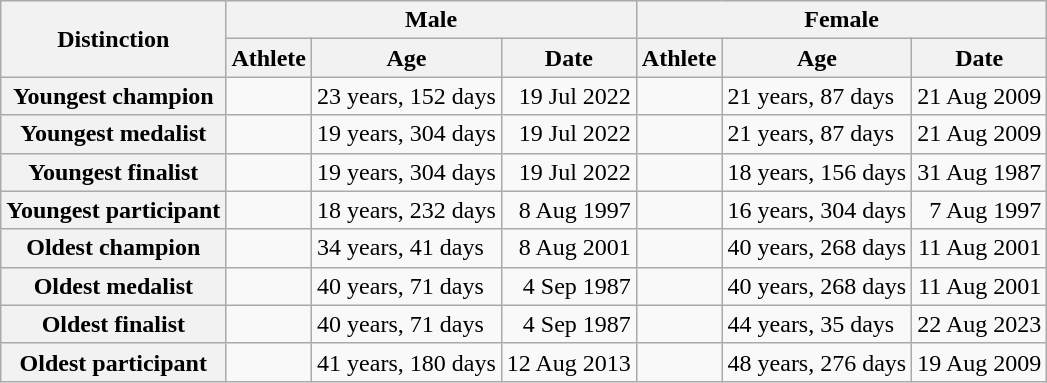<table class="wikitable">
<tr>
<th rowspan="2">Distinction</th>
<th colspan="3">Male</th>
<th colspan="3">Female</th>
</tr>
<tr>
<th>Athlete</th>
<th>Age</th>
<th>Date</th>
<th>Athlete</th>
<th>Age</th>
<th>Date</th>
</tr>
<tr>
<th>Youngest champion</th>
<td align="left"></td>
<td align="left">23 years, 152 days</td>
<td align="right">19 Jul 2022</td>
<td align="left"></td>
<td align="left">21 years, 87 days</td>
<td align="right">21 Aug 2009</td>
</tr>
<tr>
<th>Youngest medalist</th>
<td align="left"></td>
<td align="left">19 years, 304 days</td>
<td align="right">19 Jul 2022</td>
<td align="left"></td>
<td align="left">21 years, 87 days</td>
<td align="right">21 Aug 2009</td>
</tr>
<tr>
<th>Youngest finalist</th>
<td align="left"></td>
<td align="left">19 years, 304 days</td>
<td align="right">19 Jul 2022</td>
<td align="left"></td>
<td align="left">18 years, 156 days</td>
<td align="right">31 Aug 1987</td>
</tr>
<tr>
<th>Youngest participant</th>
<td align="left"></td>
<td align="left">18 years, 232 days</td>
<td align="right">8 Aug 1997</td>
<td align="left"></td>
<td align="left">16 years, 304 days</td>
<td align="right">7 Aug 1997</td>
</tr>
<tr>
<th>Oldest champion</th>
<td align="left"></td>
<td align="left">34 years, 41 days</td>
<td align="right">8 Aug 2001</td>
<td align="left"></td>
<td align="left">40 years, 268 days</td>
<td align="right">11 Aug 2001</td>
</tr>
<tr>
<th>Oldest medalist</th>
<td align="left"></td>
<td align="left">40 years, 71 days</td>
<td align="right">4 Sep 1987</td>
<td align="left"></td>
<td align="left">40 years, 268 days</td>
<td align="right">11 Aug 2001</td>
</tr>
<tr>
<th>Oldest finalist</th>
<td align="left"></td>
<td align="left">40 years, 71 days</td>
<td align="right">4 Sep 1987</td>
<td align="left"></td>
<td align="left">44 years, 35 days</td>
<td align="right">22 Aug 2023</td>
</tr>
<tr>
<th>Oldest participant</th>
<td align="left"></td>
<td align="left">41 years, 180 days</td>
<td align="right">12 Aug 2013</td>
<td align="left"></td>
<td align="left">48 years, 276 days</td>
<td align="right">19 Aug 2009</td>
</tr>
</table>
